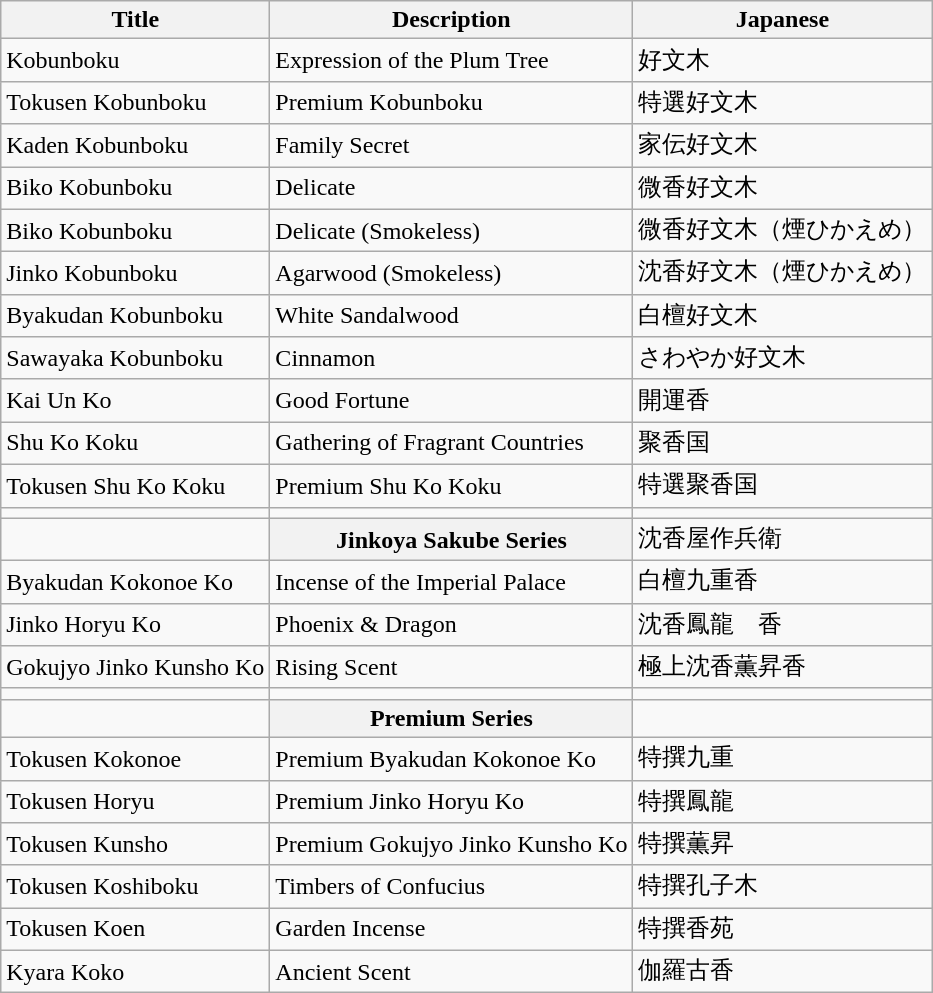<table class="wikitable">
<tr>
<th>Title</th>
<th>Description</th>
<th>Japanese</th>
</tr>
<tr>
<td>Kobunboku</td>
<td>Expression of the Plum Tree</td>
<td>好文木</td>
</tr>
<tr>
<td>Tokusen Kobunboku</td>
<td>Premium Kobunboku</td>
<td>特選好文木</td>
</tr>
<tr>
<td>Kaden Kobunboku</td>
<td>Family Secret</td>
<td>家伝好文木</td>
</tr>
<tr>
<td>Biko Kobunboku</td>
<td>Delicate</td>
<td>微香好文木</td>
</tr>
<tr>
<td>Biko Kobunboku</td>
<td>Delicate (Smokeless)</td>
<td>微香好文木（煙ひかえめ）</td>
</tr>
<tr>
<td>Jinko Kobunboku</td>
<td>Agarwood (Smokeless)</td>
<td>沈香好文木（煙ひかえめ）</td>
</tr>
<tr>
<td>Byakudan Kobunboku</td>
<td>White Sandalwood</td>
<td>白檀好文木</td>
</tr>
<tr>
<td>Sawayaka Kobunboku</td>
<td>Cinnamon</td>
<td>さわやか好文木</td>
</tr>
<tr>
<td>Kai Un Ko</td>
<td>Good Fortune</td>
<td>開運香</td>
</tr>
<tr>
<td>Shu Ko Koku</td>
<td>Gathering of Fragrant Countries</td>
<td>聚香国</td>
</tr>
<tr>
<td>Tokusen Shu Ko Koku</td>
<td>Premium Shu Ko Koku</td>
<td>特選聚香国</td>
</tr>
<tr>
<td></td>
<td></td>
</tr>
<tr>
<td></td>
<th>Jinkoya Sakube Series</th>
<td>沈香屋作兵衛</td>
</tr>
<tr>
<td>Byakudan Kokonoe Ko</td>
<td>Incense of the Imperial Palace</td>
<td>白檀九重香</td>
</tr>
<tr>
<td>Jinko Horyu Ko</td>
<td>Phoenix & Dragon</td>
<td>沈香鳳龍　香</td>
</tr>
<tr>
<td>Gokujyo Jinko Kunsho Ko</td>
<td>Rising Scent</td>
<td>極上沈香薫昇香</td>
</tr>
<tr>
<td></td>
<td></td>
</tr>
<tr>
<td></td>
<th>Premium Series</th>
<td></td>
</tr>
<tr>
<td>Tokusen Kokonoe</td>
<td>Premium Byakudan Kokonoe Ko</td>
<td>特撰九重</td>
</tr>
<tr>
<td>Tokusen Horyu</td>
<td>Premium Jinko Horyu Ko</td>
<td>特撰鳳龍</td>
</tr>
<tr>
<td>Tokusen Kunsho</td>
<td>Premium Gokujyo Jinko Kunsho Ko</td>
<td>特撰薫昇</td>
</tr>
<tr>
<td>Tokusen Koshiboku</td>
<td>Timbers of Confucius</td>
<td>特撰孔子木</td>
</tr>
<tr>
<td>Tokusen Koen</td>
<td>Garden Incense</td>
<td>特撰香苑</td>
</tr>
<tr>
<td>Kyara Koko</td>
<td>Ancient Scent</td>
<td>伽羅古香</td>
</tr>
</table>
